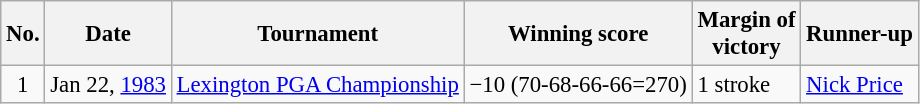<table class="wikitable" style="font-size:95%;">
<tr>
<th>No.</th>
<th>Date</th>
<th>Tournament</th>
<th>Winning score</th>
<th>Margin of<br>victory</th>
<th>Runner-up</th>
</tr>
<tr>
<td align=center>1</td>
<td align=right>Jan 22, <a href='#'>1983</a></td>
<td><a href='#'>Lexington PGA Championship</a></td>
<td>−10 (70-68-66-66=270)</td>
<td>1 stroke</td>
<td> <a href='#'>Nick Price</a></td>
</tr>
</table>
